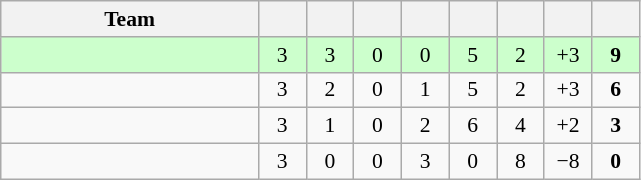<table class="wikitable" style="text-align: center; font-size: 90%;">
<tr>
<th width=165>Team</th>
<th width=25></th>
<th width=25></th>
<th width=25></th>
<th width=25></th>
<th width=25></th>
<th width=25></th>
<th width=25></th>
<th width=25></th>
</tr>
<tr style="background:#cfc;">
<td align="left"></td>
<td>3</td>
<td>3</td>
<td>0</td>
<td>0</td>
<td>5</td>
<td>2</td>
<td>+3</td>
<td><strong>9</strong></td>
</tr>
<tr>
<td align="left"></td>
<td>3</td>
<td>2</td>
<td>0</td>
<td>1</td>
<td>5</td>
<td>2</td>
<td>+3</td>
<td><strong>6</strong></td>
</tr>
<tr>
<td align="left"><em></em></td>
<td>3</td>
<td>1</td>
<td>0</td>
<td>2</td>
<td>6</td>
<td>4</td>
<td>+2</td>
<td><strong>3</strong></td>
</tr>
<tr>
<td align="left"></td>
<td>3</td>
<td>0</td>
<td>0</td>
<td>3</td>
<td>0</td>
<td>8</td>
<td>−8</td>
<td><strong>0</strong></td>
</tr>
</table>
